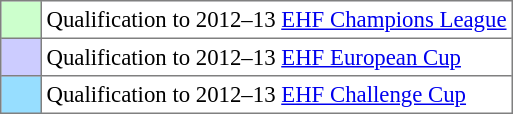<table bgcolor="#f7f8ff" cellpadding="3" cellspacing="0" border="1" style="font-size: 95%; border: gray solid 1px; border-collapse: collapse;text-align:center;">
<tr>
<td style="background: #ccffcc" width="20"></td>
<td bgcolor="#ffffff" align="left">Qualification to 2012–13 <a href='#'>EHF Champions League</a></td>
</tr>
<tr>
<td style="background: #ccccff" width="20"></td>
<td bgcolor="#ffffff" align="left">Qualification to 2012–13 <a href='#'>EHF European Cup</a></td>
</tr>
<tr>
<td style="background: #97deff" width="20"></td>
<td bgcolor="#ffffff" align="left">Qualification to 2012–13 <a href='#'>EHF Challenge Cup</a></td>
</tr>
</table>
